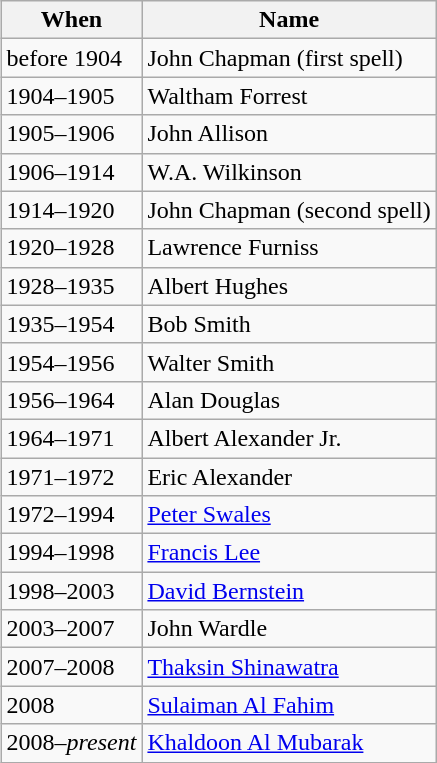<table class="wikitable" style="text-align:left;margin-left:1em;float:right">
<tr>
<th>When</th>
<th>Name</th>
</tr>
<tr>
<td>before 1904</td>
<td>John Chapman (first spell)</td>
</tr>
<tr>
<td>1904–1905</td>
<td>Waltham Forrest</td>
</tr>
<tr>
<td>1905–1906</td>
<td>John Allison</td>
</tr>
<tr>
<td>1906–1914</td>
<td>W.A. Wilkinson</td>
</tr>
<tr>
<td>1914–1920</td>
<td>John Chapman (second spell)</td>
</tr>
<tr>
<td>1920–1928</td>
<td>Lawrence Furniss</td>
</tr>
<tr>
<td>1928–1935</td>
<td>Albert Hughes</td>
</tr>
<tr>
<td>1935–1954</td>
<td>Bob Smith</td>
</tr>
<tr>
<td>1954–1956</td>
<td>Walter Smith</td>
</tr>
<tr>
<td>1956–1964</td>
<td>Alan Douglas</td>
</tr>
<tr>
<td>1964–1971</td>
<td>Albert Alexander Jr.</td>
</tr>
<tr>
<td>1971–1972</td>
<td>Eric Alexander</td>
</tr>
<tr>
<td>1972–1994</td>
<td><a href='#'>Peter Swales</a></td>
</tr>
<tr>
<td>1994–1998</td>
<td><a href='#'>Francis Lee</a></td>
</tr>
<tr>
<td>1998–2003</td>
<td><a href='#'>David Bernstein</a></td>
</tr>
<tr>
<td>2003–2007</td>
<td>John Wardle</td>
</tr>
<tr>
<td>2007–2008</td>
<td><a href='#'>Thaksin Shinawatra</a></td>
</tr>
<tr>
<td>2008</td>
<td><a href='#'>Sulaiman Al Fahim</a></td>
</tr>
<tr>
<td>2008–<em>present</em></td>
<td><a href='#'>Khaldoon Al Mubarak</a></td>
</tr>
</table>
